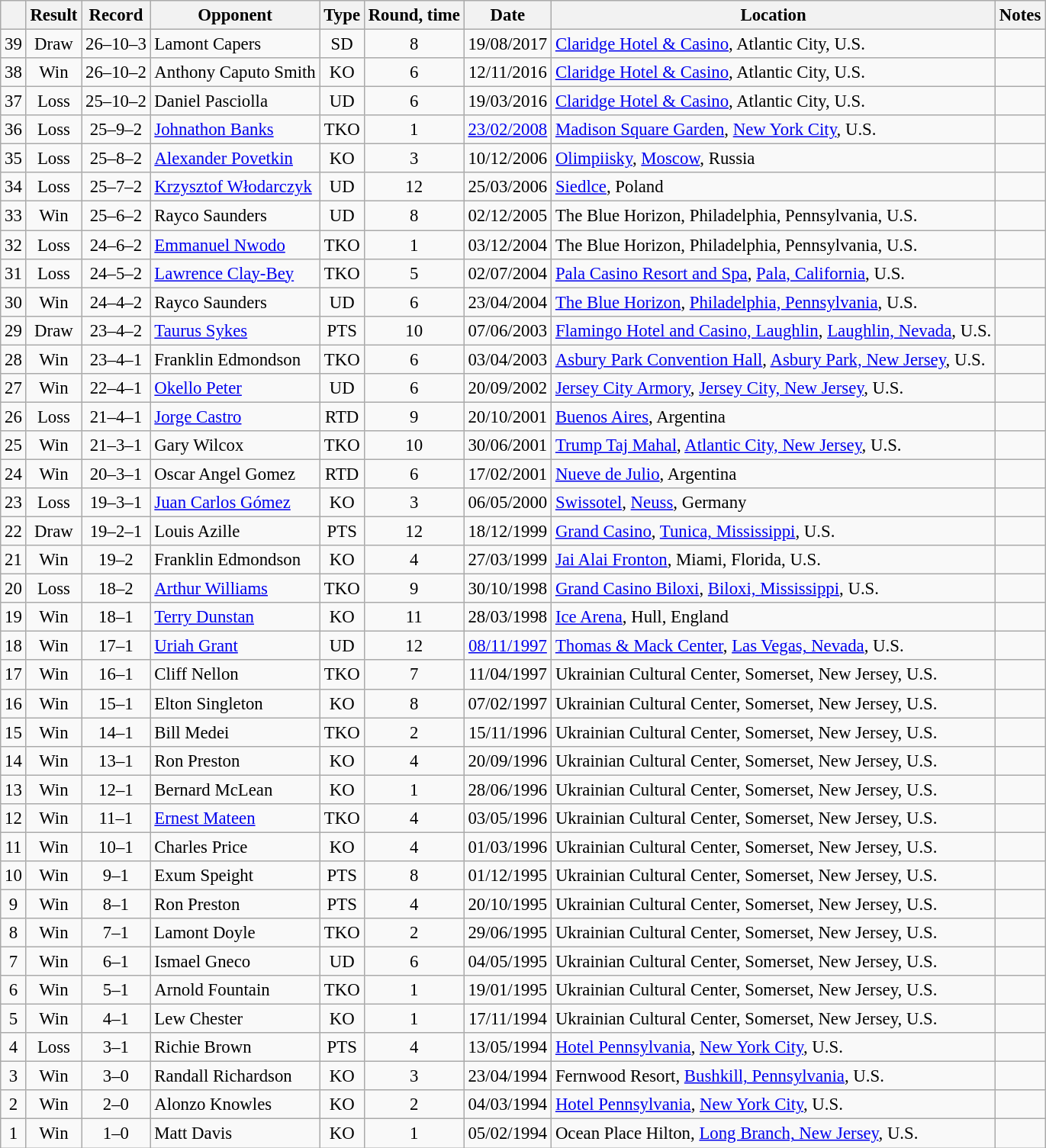<table class="wikitable" style="text-align:center; font-size:95%">
<tr>
<th></th>
<th>Result</th>
<th>Record</th>
<th>Opponent</th>
<th>Type</th>
<th>Round, time</th>
<th>Date</th>
<th>Location</th>
<th>Notes</th>
</tr>
<tr>
<td>39</td>
<td>Draw</td>
<td>26–10–3</td>
<td align=left> Lamont Capers</td>
<td>SD</td>
<td>8</td>
<td>19/08/2017</td>
<td align=left> <a href='#'>Claridge Hotel & Casino</a>, Atlantic City, U.S.</td>
<td align=left></td>
</tr>
<tr>
<td>38</td>
<td>Win</td>
<td>26–10–2</td>
<td align=left> Anthony Caputo Smith</td>
<td>KO</td>
<td>6</td>
<td>12/11/2016</td>
<td align=left> <a href='#'>Claridge Hotel & Casino</a>, Atlantic City, U.S.</td>
<td align=left></td>
</tr>
<tr>
<td>37</td>
<td>Loss</td>
<td>25–10–2</td>
<td align=left> Daniel Pasciolla</td>
<td>UD</td>
<td>6</td>
<td>19/03/2016</td>
<td align=left> <a href='#'>Claridge Hotel & Casino</a>, Atlantic City, U.S.</td>
<td align=left></td>
</tr>
<tr>
<td>36</td>
<td>Loss</td>
<td>25–9–2</td>
<td align=left> <a href='#'>Johnathon Banks</a></td>
<td>TKO</td>
<td>1</td>
<td><a href='#'>23/02/2008</a></td>
<td align=left> <a href='#'>Madison Square Garden</a>, <a href='#'>New York City</a>, U.S.</td>
<td align=left></td>
</tr>
<tr>
<td>35</td>
<td>Loss</td>
<td>25–8–2</td>
<td align=left> <a href='#'>Alexander Povetkin</a></td>
<td>KO</td>
<td>3</td>
<td>10/12/2006</td>
<td align=left> <a href='#'>Olimpiisky</a>, <a href='#'>Moscow</a>, Russia</td>
<td align=left></td>
</tr>
<tr>
<td>34</td>
<td>Loss</td>
<td>25–7–2</td>
<td align=left> <a href='#'>Krzysztof Włodarczyk</a></td>
<td>UD</td>
<td>12</td>
<td>25/03/2006</td>
<td align=left> <a href='#'>Siedlce</a>, Poland</td>
<td align=left></td>
</tr>
<tr>
<td>33</td>
<td>Win</td>
<td>25–6–2</td>
<td align=left> Rayco Saunders</td>
<td>UD</td>
<td>8</td>
<td>02/12/2005</td>
<td align=left> The Blue Horizon, Philadelphia, Pennsylvania, U.S.</td>
<td align=left></td>
</tr>
<tr>
<td>32</td>
<td>Loss</td>
<td>24–6–2</td>
<td align=left> <a href='#'>Emmanuel Nwodo</a></td>
<td>TKO</td>
<td>1</td>
<td>03/12/2004</td>
<td align=left> The Blue Horizon, Philadelphia, Pennsylvania, U.S.</td>
<td align=left></td>
</tr>
<tr>
<td>31</td>
<td>Loss</td>
<td>24–5–2</td>
<td align=left> <a href='#'>Lawrence Clay-Bey</a></td>
<td>TKO</td>
<td>5</td>
<td>02/07/2004</td>
<td align=left> <a href='#'>Pala Casino Resort and Spa</a>, <a href='#'>Pala, California</a>, U.S.</td>
<td align=left></td>
</tr>
<tr>
<td>30</td>
<td>Win</td>
<td>24–4–2</td>
<td align=left> Rayco Saunders</td>
<td>UD</td>
<td>6</td>
<td>23/04/2004</td>
<td align=left> <a href='#'>The Blue Horizon</a>, <a href='#'>Philadelphia, Pennsylvania</a>, U.S.</td>
<td align=left></td>
</tr>
<tr>
<td>29</td>
<td>Draw</td>
<td>23–4–2</td>
<td align=left> <a href='#'>Taurus Sykes</a></td>
<td>PTS</td>
<td>10</td>
<td>07/06/2003</td>
<td align=left> <a href='#'>Flamingo Hotel and Casino, Laughlin</a>, <a href='#'>Laughlin, Nevada</a>, U.S.</td>
<td align=left></td>
</tr>
<tr>
<td>28</td>
<td>Win</td>
<td>23–4–1</td>
<td align=left> Franklin Edmondson</td>
<td>TKO</td>
<td>6</td>
<td>03/04/2003</td>
<td align=left> <a href='#'>Asbury Park Convention Hall</a>, <a href='#'>Asbury Park, New Jersey</a>, U.S.</td>
<td align=left></td>
</tr>
<tr>
<td>27</td>
<td>Win</td>
<td>22–4–1</td>
<td align=left> <a href='#'>Okello Peter</a></td>
<td>UD</td>
<td>6</td>
<td>20/09/2002</td>
<td align=left> <a href='#'>Jersey City Armory</a>, <a href='#'>Jersey City, New Jersey</a>, U.S.</td>
<td align=left></td>
</tr>
<tr>
<td>26</td>
<td>Loss</td>
<td>21–4–1</td>
<td align=left> <a href='#'>Jorge Castro</a></td>
<td>RTD</td>
<td>9</td>
<td>20/10/2001</td>
<td align=left> <a href='#'>Buenos Aires</a>, Argentina</td>
<td align=left></td>
</tr>
<tr>
<td>25</td>
<td>Win</td>
<td>21–3–1</td>
<td align=left> Gary Wilcox</td>
<td>TKO</td>
<td>10</td>
<td>30/06/2001</td>
<td align=left> <a href='#'>Trump Taj Mahal</a>, <a href='#'>Atlantic City, New Jersey</a>, U.S.</td>
<td align=left></td>
</tr>
<tr>
<td>24</td>
<td>Win</td>
<td>20–3–1</td>
<td align=left> Oscar Angel Gomez</td>
<td>RTD</td>
<td>6</td>
<td>17/02/2001</td>
<td align=left> <a href='#'>Nueve de Julio</a>, Argentina</td>
<td align=left></td>
</tr>
<tr>
<td>23</td>
<td>Loss</td>
<td>19–3–1</td>
<td align=left> <a href='#'>Juan Carlos Gómez</a></td>
<td>KO</td>
<td>3</td>
<td>06/05/2000</td>
<td align=left> <a href='#'>Swissotel</a>, <a href='#'>Neuss</a>, Germany</td>
<td align=left></td>
</tr>
<tr>
<td>22</td>
<td>Draw</td>
<td>19–2–1</td>
<td align=left> Louis Azille</td>
<td>PTS</td>
<td>12</td>
<td>18/12/1999</td>
<td align=left> <a href='#'>Grand Casino</a>, <a href='#'>Tunica, Mississippi</a>, U.S.</td>
<td align=left></td>
</tr>
<tr>
<td>21</td>
<td>Win</td>
<td>19–2</td>
<td align=left> Franklin Edmondson</td>
<td>KO</td>
<td>4</td>
<td>27/03/1999</td>
<td align=left> <a href='#'>Jai Alai Fronton</a>, Miami, Florida, U.S.</td>
<td align=left></td>
</tr>
<tr>
<td>20</td>
<td>Loss</td>
<td>18–2</td>
<td align=left> <a href='#'>Arthur Williams</a></td>
<td>TKO</td>
<td>9</td>
<td>30/10/1998</td>
<td align=left> <a href='#'>Grand Casino Biloxi</a>, <a href='#'>Biloxi, Mississippi</a>, U.S.</td>
<td align=left></td>
</tr>
<tr>
<td>19</td>
<td>Win</td>
<td>18–1</td>
<td align=left> <a href='#'>Terry Dunstan</a></td>
<td>KO</td>
<td>11</td>
<td>28/03/1998</td>
<td align=left> <a href='#'>Ice Arena</a>, Hull, England</td>
<td align=left></td>
</tr>
<tr>
<td>18</td>
<td>Win</td>
<td>17–1</td>
<td align=left> <a href='#'>Uriah Grant</a></td>
<td>UD</td>
<td>12</td>
<td><a href='#'>08/11/1997</a></td>
<td align=left> <a href='#'>Thomas & Mack Center</a>, <a href='#'>Las Vegas, Nevada</a>, U.S.</td>
<td align=left></td>
</tr>
<tr>
<td>17</td>
<td>Win</td>
<td>16–1</td>
<td align=left> Cliff Nellon</td>
<td>TKO</td>
<td>7</td>
<td>11/04/1997</td>
<td align=left> Ukrainian Cultural Center, Somerset, New Jersey, U.S.</td>
<td align=left></td>
</tr>
<tr>
<td>16</td>
<td>Win</td>
<td>15–1</td>
<td align=left> Elton Singleton</td>
<td>KO</td>
<td>8</td>
<td>07/02/1997</td>
<td align=left> Ukrainian Cultural Center, Somerset, New Jersey, U.S.</td>
<td align=left></td>
</tr>
<tr>
<td>15</td>
<td>Win</td>
<td>14–1</td>
<td align=left> Bill Medei</td>
<td>TKO</td>
<td>2</td>
<td>15/11/1996</td>
<td align=left> Ukrainian Cultural Center, Somerset, New Jersey, U.S.</td>
<td align=left></td>
</tr>
<tr>
<td>14</td>
<td>Win</td>
<td>13–1</td>
<td align=left> Ron Preston</td>
<td>KO</td>
<td>4</td>
<td>20/09/1996</td>
<td align=left> Ukrainian Cultural Center, Somerset, New Jersey, U.S.</td>
<td align=left></td>
</tr>
<tr>
<td>13</td>
<td>Win</td>
<td>12–1</td>
<td align=left> Bernard McLean</td>
<td>KO</td>
<td>1</td>
<td>28/06/1996</td>
<td align=left> Ukrainian Cultural Center, Somerset, New Jersey, U.S.</td>
<td align=left></td>
</tr>
<tr>
<td>12</td>
<td>Win</td>
<td>11–1</td>
<td align=left> <a href='#'>Ernest Mateen</a></td>
<td>TKO</td>
<td>4</td>
<td>03/05/1996</td>
<td align=left> Ukrainian Cultural Center, Somerset, New Jersey, U.S.</td>
<td align=left></td>
</tr>
<tr>
<td>11</td>
<td>Win</td>
<td>10–1</td>
<td align=left> Charles Price</td>
<td>KO</td>
<td>4</td>
<td>01/03/1996</td>
<td align=left> Ukrainian Cultural Center, Somerset, New Jersey, U.S.</td>
<td align=left></td>
</tr>
<tr>
<td>10</td>
<td>Win</td>
<td>9–1</td>
<td align=left> Exum Speight</td>
<td>PTS</td>
<td>8</td>
<td>01/12/1995</td>
<td align=left> Ukrainian Cultural Center, Somerset, New Jersey, U.S.</td>
<td align=left></td>
</tr>
<tr>
<td>9</td>
<td>Win</td>
<td>8–1</td>
<td align=left> Ron Preston</td>
<td>PTS</td>
<td>4</td>
<td>20/10/1995</td>
<td align=left> Ukrainian Cultural Center, Somerset, New Jersey, U.S.</td>
<td align=left></td>
</tr>
<tr>
<td>8</td>
<td>Win</td>
<td>7–1</td>
<td align=left> Lamont Doyle</td>
<td>TKO</td>
<td>2</td>
<td>29/06/1995</td>
<td align=left> Ukrainian Cultural Center, Somerset, New Jersey, U.S.</td>
<td align=left></td>
</tr>
<tr>
<td>7</td>
<td>Win</td>
<td>6–1</td>
<td align=left> Ismael Gneco</td>
<td>UD</td>
<td>6</td>
<td>04/05/1995</td>
<td align=left> Ukrainian Cultural Center, Somerset, New Jersey, U.S.</td>
<td align=left></td>
</tr>
<tr>
<td>6</td>
<td>Win</td>
<td>5–1</td>
<td align=left> Arnold Fountain</td>
<td>TKO</td>
<td>1</td>
<td>19/01/1995</td>
<td align=left> Ukrainian Cultural Center, Somerset, New Jersey, U.S.</td>
<td align=left></td>
</tr>
<tr>
<td>5</td>
<td>Win</td>
<td>4–1</td>
<td align=left> Lew Chester</td>
<td>KO</td>
<td>1</td>
<td>17/11/1994</td>
<td align=left> Ukrainian Cultural Center, Somerset, New Jersey, U.S.</td>
<td align=left></td>
</tr>
<tr>
<td>4</td>
<td>Loss</td>
<td>3–1</td>
<td align=left> Richie Brown</td>
<td>PTS</td>
<td>4</td>
<td>13/05/1994</td>
<td align=left> <a href='#'>Hotel Pennsylvania</a>, <a href='#'>New York City</a>, U.S.</td>
<td align=left></td>
</tr>
<tr>
<td>3</td>
<td>Win</td>
<td>3–0</td>
<td align=left> Randall Richardson</td>
<td>KO</td>
<td>3</td>
<td>23/04/1994</td>
<td align=left> Fernwood Resort, <a href='#'>Bushkill, Pennsylvania</a>, U.S.</td>
<td align=left></td>
</tr>
<tr>
<td>2</td>
<td>Win</td>
<td>2–0</td>
<td align=left> Alonzo Knowles</td>
<td>KO</td>
<td>2</td>
<td>04/03/1994</td>
<td align=left> <a href='#'>Hotel Pennsylvania</a>, <a href='#'>New York City</a>, U.S.</td>
<td align=left></td>
</tr>
<tr>
<td>1</td>
<td>Win</td>
<td>1–0</td>
<td align=left> Matt Davis</td>
<td>KO</td>
<td>1</td>
<td>05/02/1994</td>
<td align=left> Ocean Place Hilton, <a href='#'>Long Branch, New Jersey</a>, U.S.</td>
<td align=left></td>
</tr>
</table>
